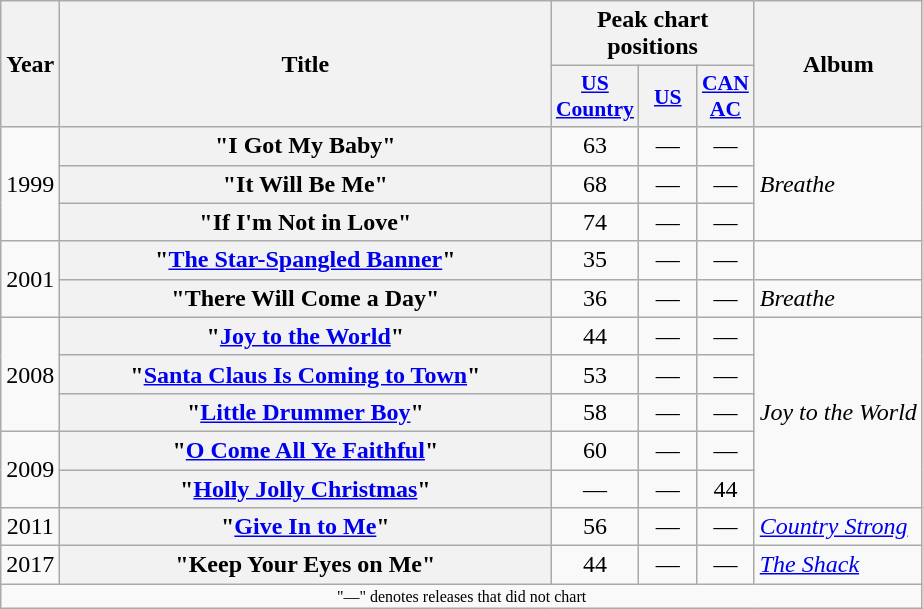<table class="wikitable plainrowheaders" style="text-align:center;">
<tr>
<th scope="col" rowspan="2">Year</th>
<th scope="col" rowspan="2" style="width:20em;">Title</th>
<th scope="col" colspan="3">Peak chart positions</th>
<th scope="col" rowspan="2">Album</th>
</tr>
<tr>
<th scope="col" style="width:2.2em;font-size:90%;"><a href='#'>US Country</a><br></th>
<th scope="col" style="width:2.2em;font-size:90%;"><a href='#'>US</a></th>
<th scope="col" style="width:2.2em;font-size:90%;"><a href='#'>CAN AC</a><br></th>
</tr>
<tr>
<td rowspan="3">1999</td>
<th scope="row">"I Got My Baby"</th>
<td>63</td>
<td>—</td>
<td>—</td>
<td align="left" rowspan="3"><em>Breathe</em></td>
</tr>
<tr>
<th scope="row">"It Will Be Me"</th>
<td>68</td>
<td>—</td>
<td>—</td>
</tr>
<tr>
<th scope="row">"If I'm Not in Love"</th>
<td>74</td>
<td>—</td>
<td>—</td>
</tr>
<tr>
<td rowspan="2">2001</td>
<th scope="row">"<a href='#'>The Star-Spangled Banner</a>"<br></th>
<td>35</td>
<td>—</td>
<td>—</td>
<td></td>
</tr>
<tr>
<th scope="row">"There Will Come a Day"</th>
<td>36</td>
<td>—</td>
<td>—</td>
<td align="left"><em>Breathe</em></td>
</tr>
<tr>
<td rowspan="3">2008</td>
<th scope="row">"<a href='#'>Joy to the World</a>"</th>
<td>44</td>
<td>—</td>
<td>—</td>
<td align="left" rowspan="5"><em>Joy to the World</em></td>
</tr>
<tr>
<th scope="row">"<a href='#'>Santa Claus Is Coming to Town</a>"</th>
<td>53</td>
<td>—</td>
<td>—</td>
</tr>
<tr>
<th scope="row">"<a href='#'>Little Drummer Boy</a>"</th>
<td>58</td>
<td>—</td>
<td>—</td>
</tr>
<tr>
<td rowspan="2">2009</td>
<th scope="row">"<a href='#'>O Come All Ye Faithful</a>"</th>
<td>60</td>
<td>—</td>
<td>—</td>
</tr>
<tr>
<th scope="row">"<a href='#'>Holly Jolly Christmas</a>"</th>
<td>—</td>
<td>—</td>
<td>44</td>
</tr>
<tr>
<td>2011</td>
<th scope="row">"<a href='#'>Give In to Me</a>"</th>
<td>56</td>
<td>—</td>
<td>—</td>
<td align="left"><em><a href='#'>Country Strong</a></em></td>
</tr>
<tr>
<td>2017</td>
<th scope="row">"Keep Your Eyes on Me" </th>
<td>44</td>
<td>—</td>
<td>—</td>
<td align="left"><em><a href='#'>The Shack</a></em></td>
</tr>
<tr>
<td colspan="6" style="font-size:8pt">"—" denotes releases that did not chart</td>
</tr>
</table>
